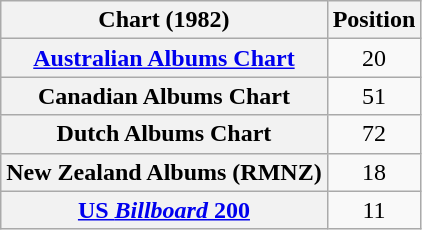<table class="wikitable sortable plainrowheaders" style="text-align:center;">
<tr>
<th scope="col">Chart (1982)</th>
<th scope="col">Position</th>
</tr>
<tr>
<th scope="row"><a href='#'>Australian Albums Chart</a></th>
<td>20</td>
</tr>
<tr>
<th scope="row">Canadian Albums Chart</th>
<td>51</td>
</tr>
<tr>
<th scope="row">Dutch Albums Chart</th>
<td>72</td>
</tr>
<tr>
<th scope="row">New Zealand Albums (RMNZ)</th>
<td>18</td>
</tr>
<tr>
<th scope="row"><a href='#'>US <em>Billboard</em> 200</a></th>
<td>11</td>
</tr>
</table>
